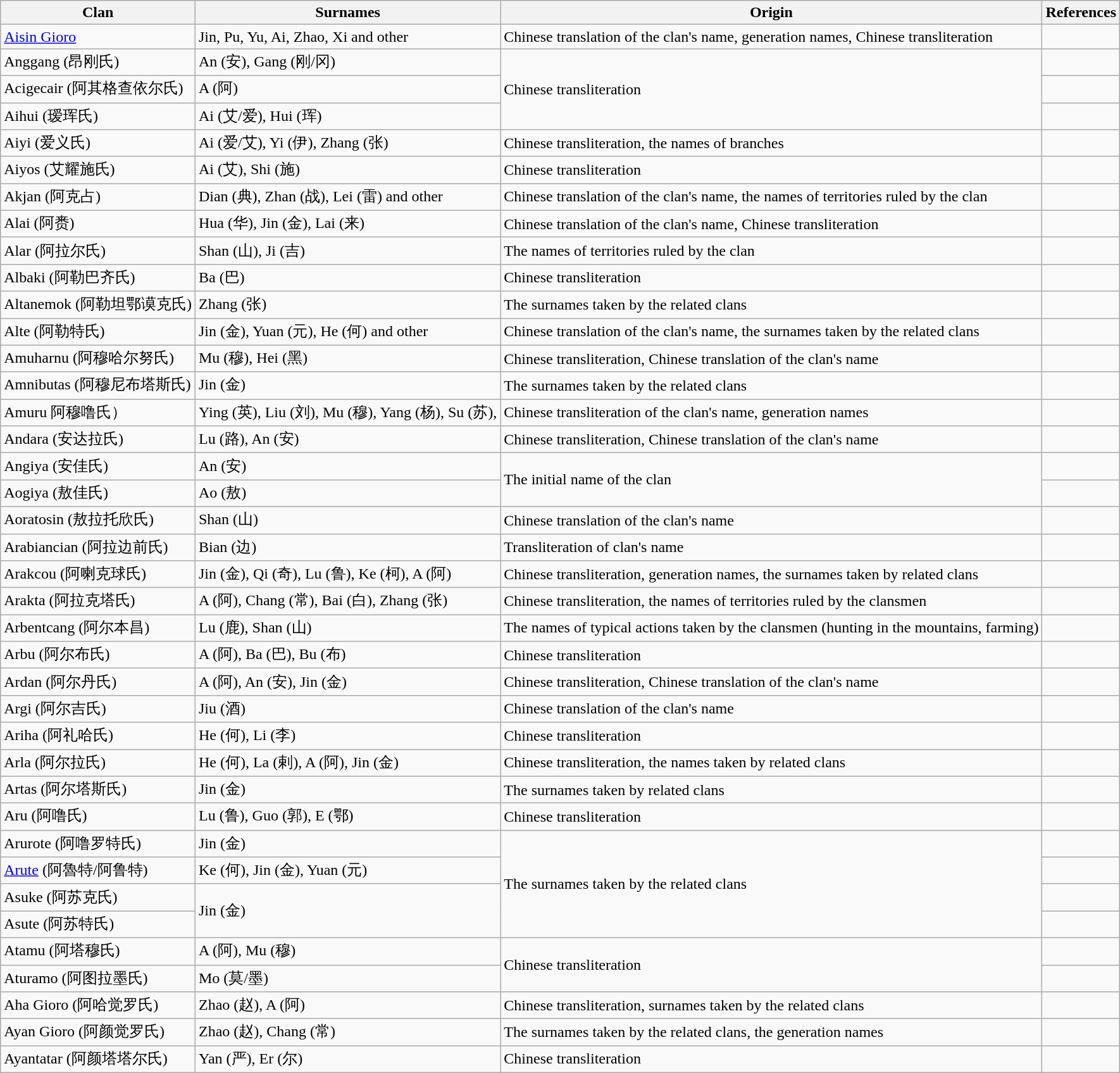<table class="wikitable">
<tr>
<th>Clan</th>
<th>Surnames</th>
<th>Origin</th>
<th>References</th>
</tr>
<tr>
<td><a href='#'>Aisin Gioro</a></td>
<td>Jin, Pu, Yu, Ai, Zhao, Xi and other</td>
<td>Chinese translation of the clan's name, generation names, Chinese transliteration</td>
<td></td>
</tr>
<tr>
<td>Anggang (昂刚氏)</td>
<td>An (安), Gang (刚/冈)</td>
<td rowspan="3">Chinese transliteration</td>
<td></td>
</tr>
<tr>
<td>Acigecair (阿其格查依尔氏)</td>
<td>A (阿)</td>
<td></td>
</tr>
<tr>
<td>Aihui (瑷珲氏)</td>
<td>Ai (艾/爱), Hui (珲)</td>
<td></td>
</tr>
<tr>
<td>Aiyi (爱义氏)</td>
<td>Ai (爱/艾), Yi (伊), Zhang (张)</td>
<td>Chinese transliteration, the names of branches</td>
<td></td>
</tr>
<tr>
<td>Aiyos (艾耀施氏)</td>
<td>Ai (艾), Shi (施)</td>
<td>Chinese transliteration</td>
<td></td>
</tr>
<tr>
<td>Akjan (阿克占)</td>
<td>Dian (典), Zhan (战), Lei (雷) and other</td>
<td>Chinese translation of the clan's name, the names of territories ruled by the clan</td>
<td></td>
</tr>
<tr>
<td>Alai (阿赉)</td>
<td>Hua (华), Jin (金), Lai (来)</td>
<td>Chinese translation of the clan's name, Chinese transliteration</td>
<td></td>
</tr>
<tr>
<td>Alar (阿拉尔氏)</td>
<td>Shan (山), Ji (吉)</td>
<td>The names of territories ruled by the clan</td>
<td></td>
</tr>
<tr>
<td>Albaki (阿勒巴齐氏)</td>
<td>Ba (巴)</td>
<td>Chinese transliteration</td>
<td></td>
</tr>
<tr>
<td>Altanemok (阿勒坦鄂谟克氏)</td>
<td>Zhang (张)</td>
<td>The surnames taken by the related clans</td>
<td></td>
</tr>
<tr>
<td>Alte (阿勒特氏)</td>
<td>Jin (金), Yuan (元), He (何) and other</td>
<td>Chinese translation of the clan's name, the surnames taken by the related clans</td>
<td></td>
</tr>
<tr>
<td>Amuharnu (阿穆哈尔努氏)</td>
<td>Mu (穆), Hei (黑)</td>
<td>Chinese transliteration, Chinese translation of the clan's name</td>
<td></td>
</tr>
<tr>
<td>Amnibutas (阿穆尼布塔斯氏)</td>
<td>Jin (金)</td>
<td>The surnames taken by the related clans</td>
<td></td>
</tr>
<tr>
<td>Amuru 阿穆噜氏）</td>
<td>Ying (英), Liu (刘), Mu (穆), Yang (杨), Su (苏),</td>
<td>Chinese transliteration of the clan's name, generation names</td>
<td></td>
</tr>
<tr>
<td>Andara (安达拉氏)</td>
<td>Lu (路), An (安)</td>
<td>Chinese transliteration, Chinese translation of the clan's name</td>
<td></td>
</tr>
<tr>
<td>Angiya (安佳氏)</td>
<td>An (安)</td>
<td rowspan="2">The initial name of the clan</td>
<td></td>
</tr>
<tr>
<td>Aogiya (敖佳氏)</td>
<td>Ao (敖)</td>
<td></td>
</tr>
<tr>
<td>Aoratosin (敖拉托欣氏)</td>
<td>Shan (山)</td>
<td>Chinese translation of the clan's name</td>
<td></td>
</tr>
<tr>
<td>Arabiancian (阿拉边前氏)</td>
<td>Bian (边)</td>
<td>Transliteration of clan's name</td>
<td></td>
</tr>
<tr>
<td>Arakcou (阿喇克球氏)</td>
<td>Jin (金), Qi (奇), Lu (鲁), Ke (柯), A (阿)</td>
<td>Chinese transliteration, generation names, the surnames taken by related clans</td>
<td></td>
</tr>
<tr>
<td>Arakta (阿拉克塔氏)</td>
<td>A (阿), Chang (常), Bai (白), Zhang (张)</td>
<td>Chinese transliteration, the names of territories ruled by the clansmen</td>
<td></td>
</tr>
<tr>
<td>Arbentcang (阿尔本昌)</td>
<td>Lu (鹿), Shan (山)</td>
<td>The names of typical actions taken by the clansmen (hunting in the mountains, farming)</td>
<td></td>
</tr>
<tr>
<td>Arbu (阿尔布氏)</td>
<td>A (阿), Ba (巴), Bu (布)</td>
<td>Chinese transliteration</td>
<td></td>
</tr>
<tr>
<td>Ardan (阿尔丹氏)</td>
<td>A (阿), An (安), Jin (金)</td>
<td>Chinese transliteration, Chinese translation of the clan's name</td>
<td></td>
</tr>
<tr>
<td>Argi (阿尔吉氏)</td>
<td>Jiu (酒)</td>
<td>Chinese translation of the clan's name</td>
<td></td>
</tr>
<tr>
<td>Ariha (阿礼哈氏)</td>
<td>He (何), Li (李)</td>
<td>Chinese transliteration</td>
<td></td>
</tr>
<tr>
<td>Arla (阿尔拉氏)</td>
<td>He (何), La (剌), A (阿), Jin (金)</td>
<td>Chinese transliteration, the names taken by related clans</td>
<td></td>
</tr>
<tr>
<td>Artas (阿尔塔斯氏)</td>
<td>Jin (金)</td>
<td>The surnames taken by related clans</td>
<td></td>
</tr>
<tr>
<td>Aru (阿噜氏)</td>
<td>Lu (鲁), Guo (郭), E (鄂)</td>
<td>Chinese transliteration</td>
<td></td>
</tr>
<tr>
<td>Arurote (阿噜罗特氏)</td>
<td>Jin (金)</td>
<td rowspan="4">The surnames taken by the related clans</td>
<td></td>
</tr>
<tr>
<td><a href='#'>Arute</a> (阿魯特/阿鲁特)</td>
<td>Ke (何), Jin (金), Yuan (元)</td>
<td></td>
</tr>
<tr>
<td>Asuke (阿苏克氏)</td>
<td rowspan="2">Jin (金)</td>
<td></td>
</tr>
<tr>
<td>Asute (阿苏特氏)</td>
<td></td>
</tr>
<tr>
<td>Atamu (阿塔穆氏)</td>
<td>A (阿), Mu (穆)</td>
<td rowspan="2">Chinese transliteration</td>
<td></td>
</tr>
<tr>
<td>Aturamo (阿图拉墨氏)</td>
<td>Mo (莫/墨)</td>
<td></td>
</tr>
<tr>
<td>Aha Gioro (阿哈觉罗氏)</td>
<td>Zhao (赵), A (阿)</td>
<td>Chinese transliteration, surnames taken by the related clans</td>
<td></td>
</tr>
<tr>
<td>Ayan Gioro (阿颜觉罗氏)</td>
<td>Zhao (赵), Chang (常)</td>
<td>The surnames taken by the related clans, the generation names</td>
<td></td>
</tr>
<tr>
<td>Ayantatar (阿颜塔塔尔氏)</td>
<td>Yan (严), Er (尔)</td>
<td>Chinese transliteration</td>
<td></td>
</tr>
</table>
